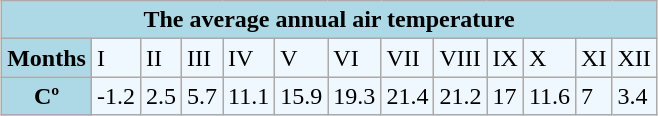<table class="wikitable" style="margin: auto">
<tr>
<th colspan="13" style="background: #ADD8E6;">The average annual air temperature</th>
</tr>
<tr style="background: #F0F8FF;">
<th style="background:#ADD8E6;">Months</th>
<td>I</td>
<td>II</td>
<td>III</td>
<td>IV</td>
<td>V</td>
<td>VI</td>
<td>VII</td>
<td>VIII</td>
<td>IX</td>
<td>X</td>
<td>XI</td>
<td>XII</td>
</tr>
<tr style="background: #F0F8FF;">
<th style="background:#ADD8E6;">Cº</th>
<td>‐1.2</td>
<td>2.5</td>
<td>5.7</td>
<td>11.1</td>
<td>15.9</td>
<td>19.3</td>
<td>21.4</td>
<td>21.2</td>
<td>17</td>
<td>11.6</td>
<td>7</td>
<td>3.4</td>
</tr>
</table>
